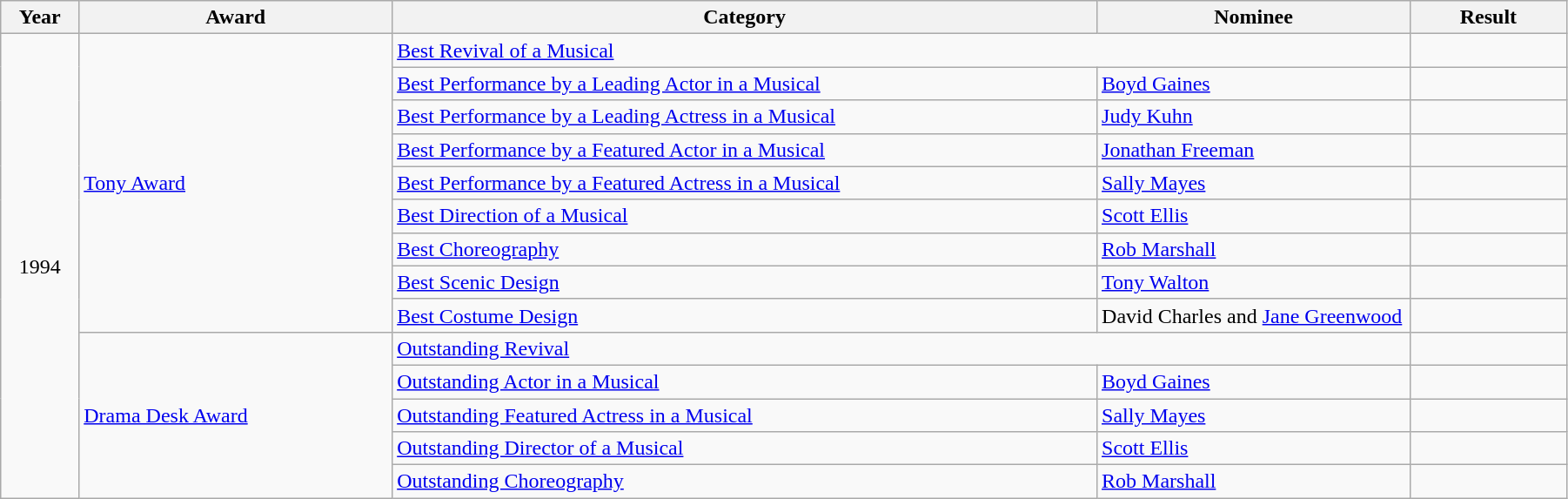<table class="wikitable" width="95%">
<tr>
<th width="5%">Year</th>
<th width="20%">Award</th>
<th width="45%">Category</th>
<th width="20%">Nominee</th>
<th width="10%">Result</th>
</tr>
<tr>
<td rowspan="14" align="center">1994</td>
<td rowspan="9"><a href='#'>Tony Award</a></td>
<td colspan="2"><a href='#'>Best Revival of a Musical</a></td>
<td></td>
</tr>
<tr>
<td><a href='#'>Best Performance by a Leading Actor in a Musical</a></td>
<td><a href='#'>Boyd Gaines</a></td>
<td></td>
</tr>
<tr>
<td><a href='#'>Best Performance by a Leading Actress in a Musical</a></td>
<td><a href='#'>Judy Kuhn</a></td>
<td></td>
</tr>
<tr>
<td><a href='#'>Best Performance by a Featured Actor in a Musical</a></td>
<td><a href='#'>Jonathan Freeman</a></td>
<td></td>
</tr>
<tr>
<td><a href='#'>Best Performance by a Featured Actress in a Musical</a></td>
<td><a href='#'>Sally Mayes</a></td>
<td></td>
</tr>
<tr>
<td><a href='#'>Best Direction of a Musical</a></td>
<td><a href='#'>Scott Ellis</a></td>
<td></td>
</tr>
<tr>
<td><a href='#'>Best Choreography</a></td>
<td><a href='#'>Rob Marshall</a></td>
<td></td>
</tr>
<tr>
<td><a href='#'>Best Scenic Design</a></td>
<td><a href='#'>Tony Walton</a></td>
<td></td>
</tr>
<tr>
<td><a href='#'>Best Costume Design</a></td>
<td>David Charles and <a href='#'>Jane Greenwood</a></td>
<td></td>
</tr>
<tr>
<td rowspan="5"><a href='#'>Drama Desk Award</a></td>
<td colspan="2"><a href='#'>Outstanding Revival</a></td>
<td></td>
</tr>
<tr>
<td><a href='#'>Outstanding Actor in a Musical</a></td>
<td><a href='#'>Boyd Gaines</a></td>
<td></td>
</tr>
<tr>
<td><a href='#'>Outstanding Featured Actress in a Musical</a></td>
<td><a href='#'>Sally Mayes</a></td>
<td></td>
</tr>
<tr>
<td><a href='#'>Outstanding Director of a Musical</a></td>
<td><a href='#'>Scott Ellis</a></td>
<td></td>
</tr>
<tr>
<td><a href='#'>Outstanding Choreography</a></td>
<td><a href='#'>Rob Marshall</a></td>
<td></td>
</tr>
</table>
